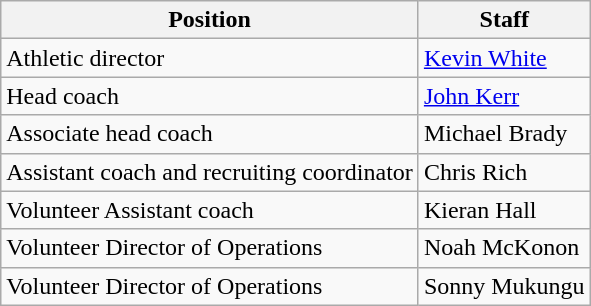<table class="wikitable">
<tr>
<th>Position</th>
<th>Staff</th>
</tr>
<tr>
<td>Athletic director</td>
<td> <a href='#'>Kevin White</a></td>
</tr>
<tr>
<td>Head coach</td>
<td> <a href='#'>John Kerr</a></td>
</tr>
<tr>
<td>Associate head coach</td>
<td> Michael Brady</td>
</tr>
<tr>
<td>Assistant coach and recruiting coordinator</td>
<td> Chris Rich</td>
</tr>
<tr>
<td>Volunteer Assistant coach</td>
<td> Kieran Hall</td>
</tr>
<tr>
<td>Volunteer Director of Operations</td>
<td> Noah McKonon</td>
</tr>
<tr>
<td>Volunteer Director of Operations</td>
<td> Sonny Mukungu</td>
</tr>
</table>
